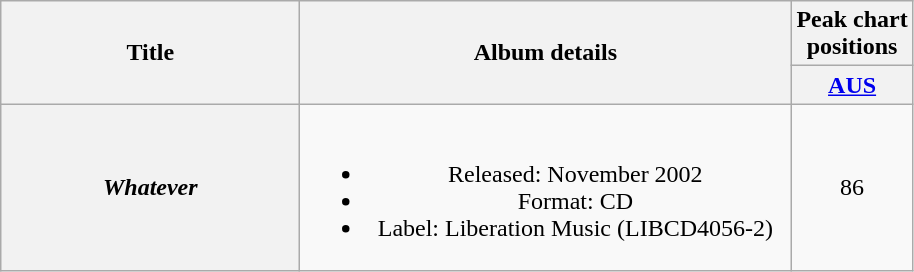<table class="wikitable plainrowheaders" style="text-align:center;" border="1">
<tr>
<th scope="col" rowspan="2" style="width:12em;">Title</th>
<th scope="col" rowspan="2" style="width:20em;">Album details</th>
<th scope="col" colspan="1">Peak chart<br>positions</th>
</tr>
<tr>
<th scope="col" style="text-align:center;"><a href='#'>AUS</a><br></th>
</tr>
<tr>
<th scope="row"><em>Whatever</em></th>
<td><br><ul><li>Released: November 2002</li><li>Format: CD</li><li>Label: Liberation Music (LIBCD4056-2)</li></ul></td>
<td align="center">86</td>
</tr>
</table>
